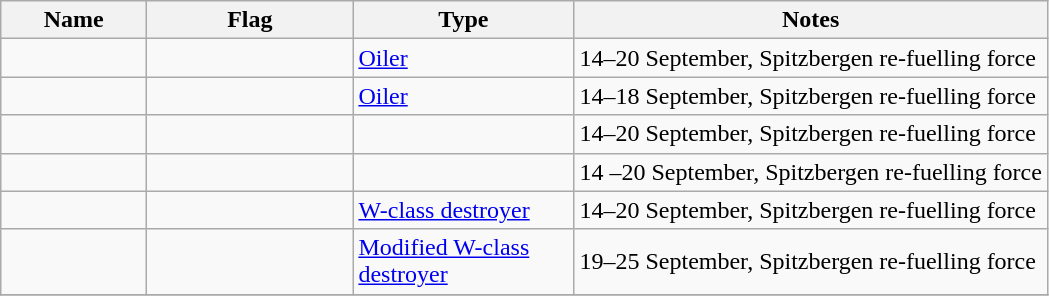<table class="wikitable sortable">
<tr>
<th scope="col" width="90px">Name</th>
<th scope="col" width="130px">Flag</th>
<th scope="col" width="140px">Type</th>
<th>Notes</th>
</tr>
<tr>
<td align="left"></td>
<td align="left"></td>
<td align="left"><a href='#'>Oiler</a></td>
<td align="left">14–20 September, Spitzbergen re-fuelling force</td>
</tr>
<tr>
<td align="left"></td>
<td align="left"></td>
<td align="left"><a href='#'>Oiler</a></td>
<td align="left">14–18 September, Spitzbergen re-fuelling force</td>
</tr>
<tr>
<td align="left"></td>
<td align="left"></td>
<td align="left"></td>
<td align="left">14–20 September, Spitzbergen re-fuelling force</td>
</tr>
<tr>
<td align="left"></td>
<td align="left"></td>
<td align="left"></td>
<td align="left">14 –20 September, Spitzbergen re-fuelling force</td>
</tr>
<tr>
<td align="left"></td>
<td align="left"></td>
<td align="left"><a href='#'>W-class destroyer</a></td>
<td align="left">14–20 September, Spitzbergen re-fuelling force</td>
</tr>
<tr>
<td align="left"></td>
<td align="left"></td>
<td align="left"><a href='#'>Modified W-class destroyer</a></td>
<td align="left">19–25 September, Spitzbergen re-fuelling force</td>
</tr>
<tr>
</tr>
</table>
